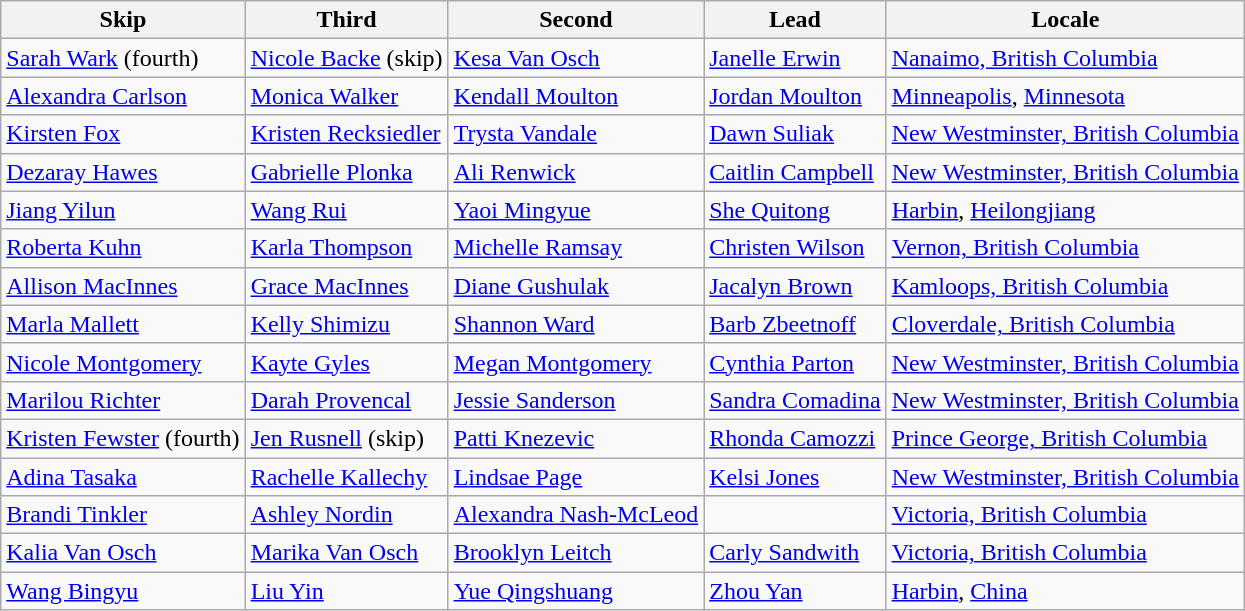<table class=wikitable>
<tr>
<th>Skip</th>
<th>Third</th>
<th>Second</th>
<th>Lead</th>
<th>Locale</th>
</tr>
<tr>
<td><a href='#'>Sarah Wark</a> (fourth)</td>
<td><a href='#'>Nicole Backe</a> (skip)</td>
<td><a href='#'>Kesa Van Osch</a></td>
<td><a href='#'>Janelle Erwin</a></td>
<td> <a href='#'>Nanaimo, British Columbia</a></td>
</tr>
<tr>
<td><a href='#'>Alexandra Carlson</a></td>
<td><a href='#'>Monica Walker</a></td>
<td><a href='#'>Kendall Moulton</a></td>
<td><a href='#'>Jordan Moulton</a></td>
<td> <a href='#'>Minneapolis</a>, <a href='#'>Minnesota</a></td>
</tr>
<tr>
<td><a href='#'>Kirsten Fox</a></td>
<td><a href='#'>Kristen Recksiedler</a></td>
<td><a href='#'>Trysta Vandale</a></td>
<td><a href='#'>Dawn Suliak</a></td>
<td> <a href='#'>New Westminster, British Columbia</a></td>
</tr>
<tr>
<td><a href='#'>Dezaray Hawes</a></td>
<td><a href='#'>Gabrielle Plonka</a></td>
<td><a href='#'>Ali Renwick</a></td>
<td><a href='#'>Caitlin Campbell</a></td>
<td> <a href='#'>New Westminster, British Columbia</a></td>
</tr>
<tr>
<td><a href='#'>Jiang Yilun</a></td>
<td><a href='#'>Wang Rui</a></td>
<td><a href='#'>Yaoi Mingyue</a></td>
<td><a href='#'>She Quitong</a></td>
<td> <a href='#'>Harbin</a>, <a href='#'>Heilongjiang</a></td>
</tr>
<tr>
<td><a href='#'>Roberta Kuhn</a></td>
<td><a href='#'>Karla Thompson</a></td>
<td><a href='#'>Michelle Ramsay</a></td>
<td><a href='#'>Christen Wilson</a></td>
<td> <a href='#'>Vernon, British Columbia</a></td>
</tr>
<tr>
<td><a href='#'>Allison MacInnes</a></td>
<td><a href='#'>Grace MacInnes</a></td>
<td><a href='#'>Diane Gushulak</a></td>
<td><a href='#'>Jacalyn Brown</a></td>
<td> <a href='#'>Kamloops, British Columbia</a></td>
</tr>
<tr>
<td><a href='#'>Marla Mallett</a></td>
<td><a href='#'>Kelly Shimizu</a></td>
<td><a href='#'>Shannon Ward</a></td>
<td><a href='#'>Barb Zbeetnoff</a></td>
<td> <a href='#'>Cloverdale, British Columbia</a></td>
</tr>
<tr>
<td><a href='#'>Nicole Montgomery</a></td>
<td><a href='#'>Kayte Gyles</a></td>
<td><a href='#'>Megan Montgomery</a></td>
<td><a href='#'>Cynthia Parton</a></td>
<td> <a href='#'>New Westminster, British Columbia</a></td>
</tr>
<tr>
<td><a href='#'>Marilou Richter</a></td>
<td><a href='#'>Darah Provencal</a></td>
<td><a href='#'>Jessie Sanderson</a></td>
<td><a href='#'>Sandra Comadina</a></td>
<td> <a href='#'>New Westminster, British Columbia</a></td>
</tr>
<tr>
<td><a href='#'>Kristen Fewster</a> (fourth)</td>
<td><a href='#'>Jen Rusnell</a> (skip)</td>
<td><a href='#'>Patti Knezevic</a></td>
<td><a href='#'>Rhonda Camozzi</a></td>
<td> <a href='#'>Prince George, British Columbia</a></td>
</tr>
<tr>
<td><a href='#'>Adina Tasaka</a></td>
<td><a href='#'>Rachelle Kallechy</a></td>
<td><a href='#'>Lindsae Page</a></td>
<td><a href='#'>Kelsi Jones</a></td>
<td> <a href='#'>New Westminster, British Columbia</a></td>
</tr>
<tr>
<td><a href='#'>Brandi Tinkler</a></td>
<td><a href='#'>Ashley Nordin</a></td>
<td><a href='#'>Alexandra Nash-McLeod</a></td>
<td></td>
<td> <a href='#'>Victoria, British Columbia</a></td>
</tr>
<tr>
<td><a href='#'>Kalia Van Osch</a></td>
<td><a href='#'>Marika Van Osch</a></td>
<td><a href='#'>Brooklyn Leitch</a></td>
<td><a href='#'>Carly Sandwith</a></td>
<td> <a href='#'>Victoria, British Columbia</a></td>
</tr>
<tr>
<td><a href='#'>Wang Bingyu</a></td>
<td><a href='#'>Liu Yin</a></td>
<td><a href='#'>Yue Qingshuang</a></td>
<td><a href='#'>Zhou Yan</a></td>
<td> <a href='#'>Harbin</a>, <a href='#'>China</a></td>
</tr>
</table>
